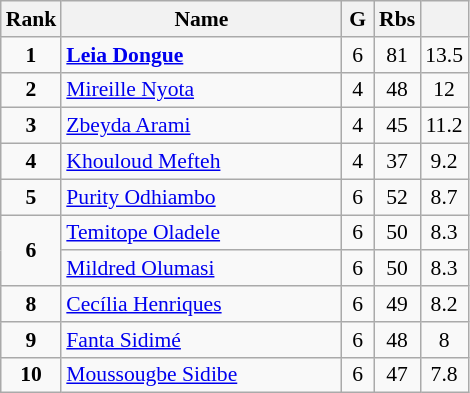<table class="wikitable" style="font-size:90%;">
<tr>
<th width=10px>Rank</th>
<th width=180px>Name</th>
<th width=15px>G</th>
<th width=10px>Rbs</th>
<th width=10px></th>
</tr>
<tr align=center>
<td><strong>1</strong></td>
<td align=left> <strong><a href='#'>Leia Dongue</a></strong></td>
<td>6</td>
<td>81</td>
<td>13.5</td>
</tr>
<tr align=center>
<td><strong>2</strong></td>
<td align=left> <a href='#'>Mireille Nyota</a></td>
<td>4</td>
<td>48</td>
<td>12</td>
</tr>
<tr align=center>
<td><strong>3</strong></td>
<td align=left> <a href='#'>Zbeyda Arami</a></td>
<td>4</td>
<td>45</td>
<td>11.2</td>
</tr>
<tr align=center>
<td><strong>4</strong></td>
<td align=left> <a href='#'>Khouloud Mefteh</a></td>
<td>4</td>
<td>37</td>
<td>9.2</td>
</tr>
<tr align=center>
<td><strong>5</strong></td>
<td align=left> <a href='#'>Purity Odhiambo</a></td>
<td>6</td>
<td>52</td>
<td>8.7</td>
</tr>
<tr align=center>
<td rowspan=2><strong>6</strong></td>
<td align=left> <a href='#'>Temitope Oladele</a></td>
<td>6</td>
<td>50</td>
<td>8.3</td>
</tr>
<tr align=center>
<td align=left> <a href='#'>Mildred Olumasi</a></td>
<td>6</td>
<td>50</td>
<td>8.3</td>
</tr>
<tr align=center>
<td><strong>8</strong></td>
<td align=left> <a href='#'>Cecília Henriques</a></td>
<td>6</td>
<td>49</td>
<td>8.2</td>
</tr>
<tr align=center>
<td><strong>9</strong></td>
<td align=left> <a href='#'>Fanta Sidimé</a></td>
<td>6</td>
<td>48</td>
<td>8</td>
</tr>
<tr align=center>
<td><strong>10</strong></td>
<td align=left> <a href='#'>Moussougbe Sidibe</a></td>
<td>6</td>
<td>47</td>
<td>7.8</td>
</tr>
</table>
